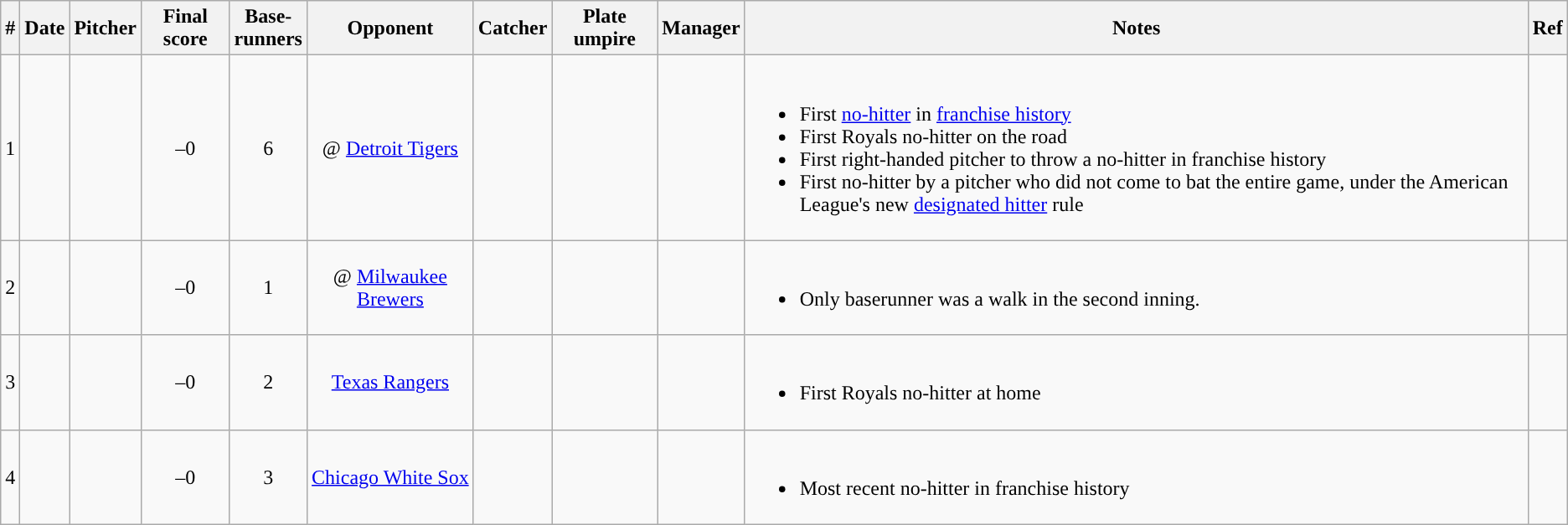<table class="wikitable sortable" style="text-align:center" border="1">
<tr>
<th>#</th>
<th>Date</th>
<th>Pitcher</th>
<th>Final score</th>
<th>Base-<br>runners</th>
<th>Opponent</th>
<th>Catcher</th>
<th>Plate umpire</th>
<th>Manager</th>
<th class="unsortable">Notes</th>
<th class="unsortable">Ref</th>
</tr>
<tr>
<td>1</td>
<td></td>
<td> </td>
<td>–0</td>
<td>6</td>
<td>@ <a href='#'>Detroit Tigers</a></td>
<td> </td>
<td></td>
<td> </td>
<td align="left"><br><ul><li>First <a href='#'>no-hitter</a> in <a href='#'>franchise history</a></li><li>First Royals no-hitter on the road</li><li>First right-handed pitcher to throw a no-hitter in franchise history</li><li>First no-hitter by a pitcher who did not come to bat the entire game, under the American League's new <a href='#'>designated hitter</a> rule</li></ul></td>
<td></td>
</tr>
<tr>
<td>2</td>
<td></td>
<td> </td>
<td>–0</td>
<td>1</td>
<td>@ <a href='#'>Milwaukee Brewers</a></td>
<td> </td>
<td></td>
<td> </td>
<td align="left"><br><ul><li>Only baserunner was a walk in the second inning.</li></ul></td>
<td></td>
</tr>
<tr>
<td>3</td>
<td></td>
<td></td>
<td>–0</td>
<td>2</td>
<td><a href='#'>Texas Rangers</a></td>
<td></td>
<td></td>
<td></td>
<td align="left"><br><ul><li>First Royals no-hitter at home</li></ul></td>
<td></td>
</tr>
<tr>
<td>4</td>
<td></td>
<td></td>
<td>–0</td>
<td>3</td>
<td><a href='#'>Chicago White Sox</a></td>
<td></td>
<td></td>
<td></td>
<td align="left"><br><ul><li>Most recent no-hitter in franchise history</li></ul></td>
<td></td>
</tr>
</table>
